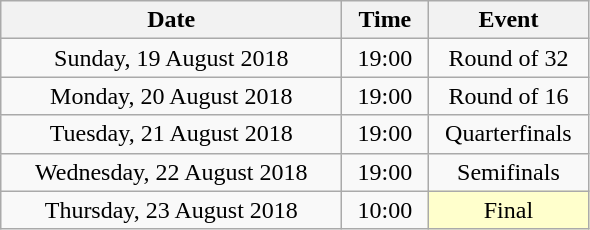<table class = "wikitable" style="text-align:center;">
<tr>
<th width=220>Date</th>
<th width=50>Time</th>
<th width=100>Event</th>
</tr>
<tr>
<td>Sunday, 19 August 2018</td>
<td>19:00</td>
<td>Round of 32</td>
</tr>
<tr>
<td>Monday, 20 August 2018</td>
<td>19:00</td>
<td>Round of 16</td>
</tr>
<tr>
<td>Tuesday, 21 August 2018</td>
<td>19:00</td>
<td>Quarterfinals</td>
</tr>
<tr>
<td>Wednesday, 22 August 2018</td>
<td>19:00</td>
<td>Semifinals</td>
</tr>
<tr>
<td>Thursday, 23 August 2018</td>
<td>10:00</td>
<td bgcolor=ffffcc>Final</td>
</tr>
</table>
